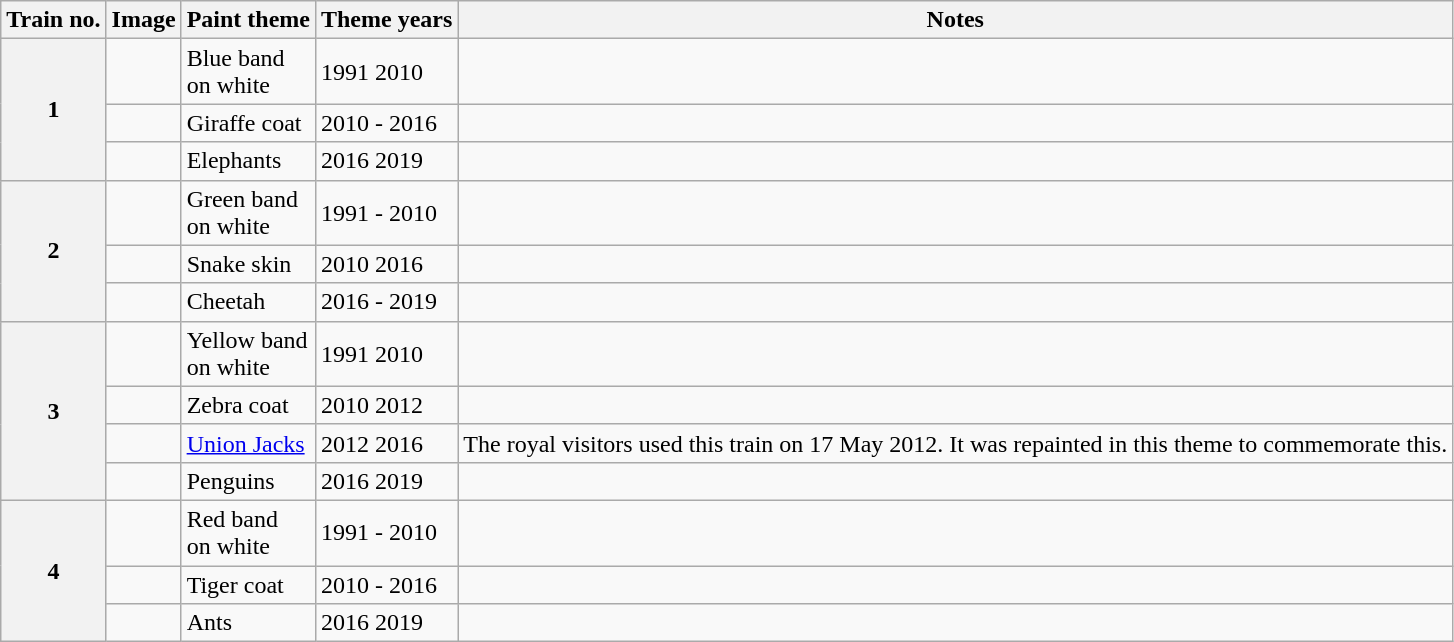<table class="wikitable sortable">
<tr>
<th>Train no.</th>
<th>Image</th>
<th>Paint theme</th>
<th>Theme years</th>
<th>Notes</th>
</tr>
<tr>
<th rowspan=3>1</th>
<td></td>
<td>Blue band<br>on white</td>
<td>1991   2010 </td>
<td></td>
</tr>
<tr>
<td></td>
<td>Giraffe coat</td>
<td>2010  - 2016</td>
<td></td>
</tr>
<tr>
<td></td>
<td>Elephants</td>
<td>2016   2019 </td>
<td></td>
</tr>
<tr>
<th rowspan=3>2 </th>
<td></td>
<td>Green band<br>on white</td>
<td>1991 - 2010</td>
<td></td>
</tr>
<tr>
<td></td>
<td>Snake skin</td>
<td>2010   2016</td>
<td></td>
</tr>
<tr>
<td></td>
<td>Cheetah</td>
<td>2016 - 2019</td>
<td></td>
</tr>
<tr>
<th rowspan=4>3</th>
<td></td>
<td>Yellow band<br>on white</td>
<td>1991   2010</td>
<td></td>
</tr>
<tr>
<td></td>
<td>Zebra coat</td>
<td>2010   2012 </td>
<td></td>
</tr>
<tr>
<td></td>
<td><a href='#'>Union Jacks</a></td>
<td>2012  2016 </td>
<td>The royal visitors used this train on 17 May 2012. It was repainted in this theme to commemorate this.</td>
</tr>
<tr>
<td></td>
<td>Penguins</td>
<td>2016  2019</td>
<td></td>
</tr>
<tr>
<th rowspan=3>4</th>
<td></td>
<td>Red band<br>on white</td>
<td>1991 - 2010 </td>
<td></td>
</tr>
<tr>
<td></td>
<td>Tiger coat</td>
<td>2010 - 2016 </td>
<td></td>
</tr>
<tr>
<td></td>
<td>Ants</td>
<td>2016   2019</td>
<td></td>
</tr>
</table>
